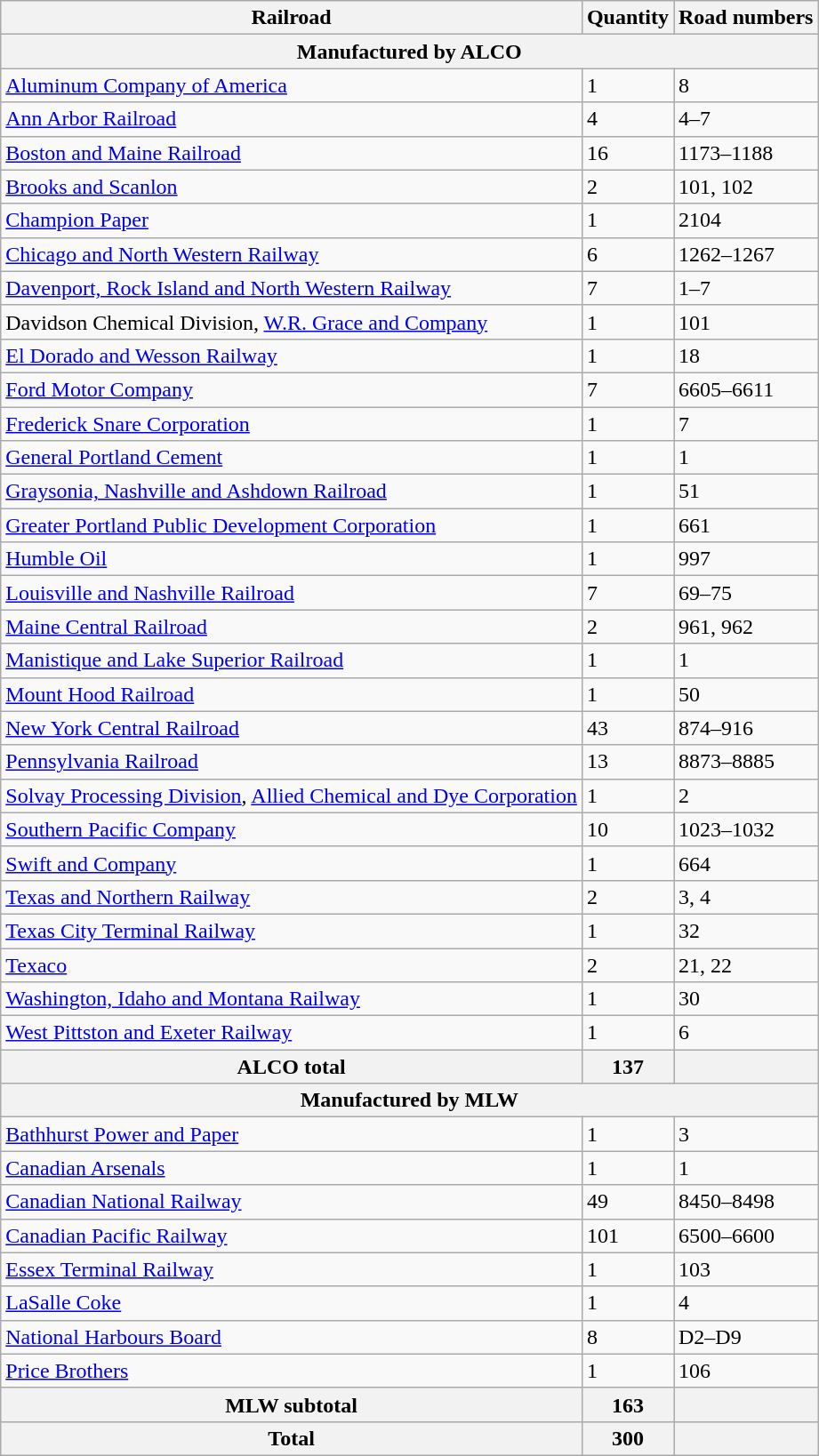<table class="wikitable">
<tr>
<th>Railroad</th>
<th>Quantity</th>
<th>Road numbers</th>
</tr>
<tr>
<th colspan="3">Manufactured by ALCO</th>
</tr>
<tr>
<td><a href='#'>Aluminum Company of America</a></td>
<td>1</td>
<td>8</td>
</tr>
<tr>
<td><a href='#'>Ann Arbor Railroad</a></td>
<td>4</td>
<td>4–7</td>
</tr>
<tr>
<td><a href='#'>Boston and Maine Railroad</a></td>
<td>16</td>
<td>1173–1188</td>
</tr>
<tr>
<td><a href='#'>Brooks and Scanlon</a></td>
<td>2</td>
<td>101, 102</td>
</tr>
<tr>
<td><a href='#'>Champion Paper</a></td>
<td>1</td>
<td>2104</td>
</tr>
<tr>
<td><a href='#'>Chicago and North Western Railway</a></td>
<td>6</td>
<td>1262–1267</td>
</tr>
<tr>
<td><a href='#'>Davenport, Rock Island and North Western Railway</a></td>
<td>7</td>
<td>1–7</td>
</tr>
<tr>
<td>Davidson Chemical Division, <a href='#'>W.R. Grace and Company</a></td>
<td>1</td>
<td>101</td>
</tr>
<tr>
<td><a href='#'>El Dorado and Wesson Railway</a></td>
<td>1</td>
<td>18</td>
</tr>
<tr>
<td><a href='#'>Ford Motor Company</a></td>
<td>7</td>
<td>6605–6611</td>
</tr>
<tr>
<td><a href='#'>Frederick Snare Corporation</a></td>
<td>1</td>
<td>7</td>
</tr>
<tr>
<td><a href='#'>General Portland Cement</a></td>
<td>1</td>
<td>1</td>
</tr>
<tr>
<td><a href='#'>Graysonia, Nashville and Ashdown Railroad</a></td>
<td>1</td>
<td>51</td>
</tr>
<tr>
<td><a href='#'>Greater Portland Public Development Corporation</a></td>
<td>1</td>
<td>661</td>
</tr>
<tr>
<td><a href='#'>Humble Oil</a></td>
<td>1</td>
<td>997</td>
</tr>
<tr>
<td><a href='#'>Louisville and Nashville Railroad</a></td>
<td>7</td>
<td>69–75</td>
</tr>
<tr>
<td><a href='#'>Maine Central Railroad</a></td>
<td>2</td>
<td>961, 962</td>
</tr>
<tr>
<td><a href='#'>Manistique and Lake Superior Railroad</a></td>
<td>1</td>
<td>1</td>
</tr>
<tr>
<td><a href='#'>Mount Hood Railroad</a></td>
<td>1</td>
<td>50</td>
</tr>
<tr>
<td><a href='#'>New York Central Railroad</a></td>
<td>43</td>
<td>874–916</td>
</tr>
<tr>
<td><a href='#'>Pennsylvania Railroad</a></td>
<td>13</td>
<td>8873–8885</td>
</tr>
<tr>
<td><a href='#'>Solvay Processing Division</a>, <a href='#'>Allied Chemical and Dye Corporation</a></td>
<td>1</td>
<td>2</td>
</tr>
<tr>
<td><a href='#'>Southern Pacific Company</a></td>
<td>10</td>
<td>1023–1032</td>
</tr>
<tr>
<td><a href='#'>Swift and Company</a></td>
<td>1</td>
<td>664</td>
</tr>
<tr>
<td><a href='#'>Texas and Northern Railway</a></td>
<td>2</td>
<td>3, 4</td>
</tr>
<tr>
<td><a href='#'>Texas City Terminal Railway</a></td>
<td>1</td>
<td>32</td>
</tr>
<tr>
<td><a href='#'>Texaco</a></td>
<td>2</td>
<td>21, 22</td>
</tr>
<tr>
<td><a href='#'>Washington, Idaho and Montana Railway</a></td>
<td>1</td>
<td>30</td>
</tr>
<tr>
<td><a href='#'>West Pittston and Exeter Railway</a></td>
<td>1</td>
<td>6</td>
</tr>
<tr>
<th>ALCO total</th>
<th>137</th>
<th></th>
</tr>
<tr>
<th colspan="3" !>Manufactured by MLW</th>
</tr>
<tr>
<td><a href='#'>Bathhurst Power and Paper</a></td>
<td>1</td>
<td>3</td>
</tr>
<tr>
<td><a href='#'>Canadian Arsenals</a></td>
<td>1</td>
<td>1</td>
</tr>
<tr>
<td><a href='#'>Canadian National Railway</a></td>
<td>49</td>
<td>8450–8498</td>
</tr>
<tr>
<td><a href='#'>Canadian Pacific Railway</a></td>
<td>101</td>
<td>6500–6600</td>
</tr>
<tr>
<td><a href='#'>Essex Terminal Railway</a></td>
<td>1</td>
<td>103</td>
</tr>
<tr>
<td><a href='#'>LaSalle Coke</a></td>
<td>1</td>
<td>4</td>
</tr>
<tr>
<td><a href='#'>National Harbours Board</a></td>
<td>8</td>
<td>D2–D9</td>
</tr>
<tr>
<td><a href='#'>Price Brothers</a></td>
<td>1</td>
<td>106</td>
</tr>
<tr>
<th>MLW subtotal</th>
<th>163</th>
<th></th>
</tr>
<tr>
<th>Total</th>
<th>300</th>
<th></th>
</tr>
</table>
